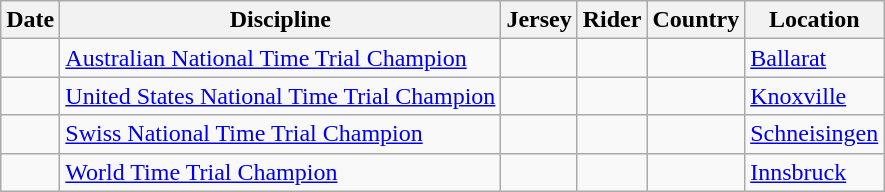<table class="wikitable">
<tr>
<th>Date</th>
<th>Discipline</th>
<th>Jersey</th>
<th>Rider</th>
<th>Country</th>
<th>Location</th>
</tr>
<tr>
<td></td>
<td><a href='#'>Australian National Time Trial Champion</a></td>
<td></td>
<td></td>
<td></td>
<td><a href='#'>Ballarat</a></td>
</tr>
<tr>
<td></td>
<td><a href='#'>United States National Time Trial Champion</a></td>
<td></td>
<td></td>
<td></td>
<td><a href='#'>Knoxville</a></td>
</tr>
<tr>
<td></td>
<td><a href='#'>Swiss National Time Trial Champion</a></td>
<td></td>
<td></td>
<td></td>
<td><a href='#'>Schneisingen</a></td>
</tr>
<tr>
<td></td>
<td><a href='#'>World Time Trial Champion</a></td>
<td></td>
<td></td>
<td></td>
<td><a href='#'>Innsbruck</a></td>
</tr>
</table>
